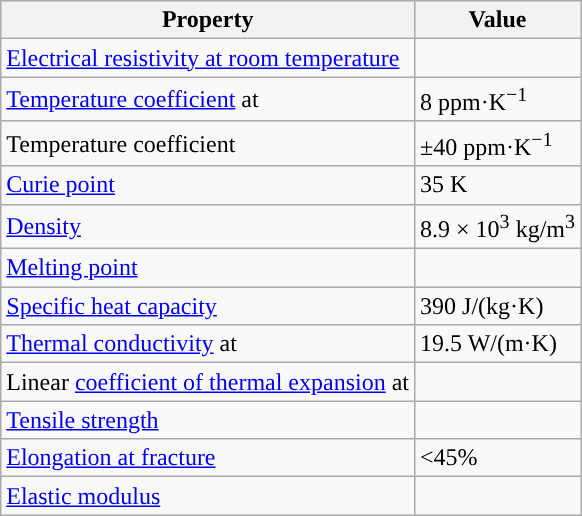<table class="wikitable">
<tr>
<th>Property</th>
<th>Value</th>
</tr>
<tr>
<td><a href='#'>Electrical resistivity at room temperature</a></td>
<td></td>
</tr>
<tr>
<td><a href='#'>Temperature coefficient</a> at </td>
<td>8 ppm·K<sup>−1</sup></td>
</tr>
<tr>
<td>Temperature coefficient </td>
<td>±40 ppm·K<sup>−1</sup></td>
</tr>
<tr>
<td><a href='#'>Curie point</a></td>
<td>35 K</td>
</tr>
<tr>
<td><a href='#'>Density</a></td>
<td>8.9 × 10<sup>3</sup> kg/m<sup>3</sup></td>
</tr>
<tr>
<td><a href='#'>Melting point</a></td>
<td></td>
</tr>
<tr>
<td><a href='#'>Specific heat capacity</a></td>
<td>390 J/(kg·K)</td>
</tr>
<tr>
<td><a href='#'>Thermal conductivity</a> at </td>
<td>19.5 W/(m·K)</td>
</tr>
<tr>
<td>Linear <a href='#'>coefficient of thermal expansion</a> at </td>
<td></td>
</tr>
<tr>
<td><a href='#'>Tensile strength</a></td>
<td></td>
</tr>
<tr>
<td><a href='#'>Elongation at fracture</a></td>
<td><45%</td>
</tr>
<tr>
<td><a href='#'>Elastic modulus</a></td>
<td></td>
</tr>
</table>
